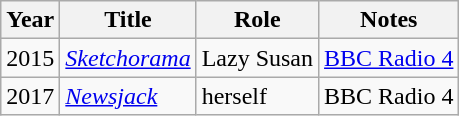<table class="wikitable">
<tr>
<th>Year</th>
<th>Title</th>
<th>Role</th>
<th>Notes</th>
</tr>
<tr>
<td>2015</td>
<td><em> <a href='#'>Sketchorama</a></em></td>
<td>Lazy Susan</td>
<td><a href='#'>BBC Radio 4</a></td>
</tr>
<tr>
<td>2017</td>
<td><em><a href='#'>Newsjack</a></em></td>
<td>herself</td>
<td>BBC Radio 4</td>
</tr>
</table>
